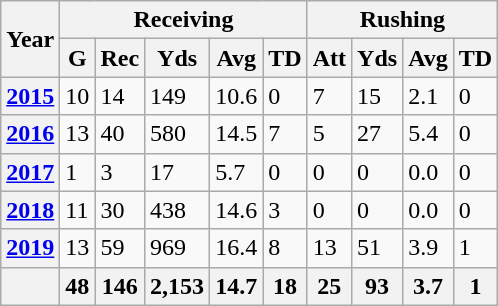<table class="wikitable">
<tr>
<th rowspan="2">Year</th>
<th colspan="5" style="text-align: center; font-weight:bold;">Receiving</th>
<th colspan="4" style="text-align: center; font-weight:bold;">Rushing</th>
</tr>
<tr>
<th>G</th>
<th>Rec</th>
<th>Yds</th>
<th>Avg</th>
<th>TD</th>
<th>Att</th>
<th>Yds</th>
<th>Avg</th>
<th>TD</th>
</tr>
<tr>
<th><a href='#'>2015</a></th>
<td>10</td>
<td>14</td>
<td>149</td>
<td>10.6</td>
<td>0</td>
<td>7</td>
<td>15</td>
<td>2.1</td>
<td>0</td>
</tr>
<tr>
<th><a href='#'>2016</a></th>
<td>13</td>
<td>40</td>
<td>580</td>
<td>14.5</td>
<td>7</td>
<td>5</td>
<td>27</td>
<td>5.4</td>
<td>0</td>
</tr>
<tr>
<th><a href='#'>2017</a></th>
<td>1</td>
<td>3</td>
<td>17</td>
<td>5.7</td>
<td>0</td>
<td>0</td>
<td>0</td>
<td>0.0</td>
<td>0</td>
</tr>
<tr>
<th><a href='#'>2018</a></th>
<td>11</td>
<td>30</td>
<td>438</td>
<td>14.6</td>
<td>3</td>
<td>0</td>
<td>0</td>
<td>0.0</td>
<td>0</td>
</tr>
<tr>
<th><a href='#'>2019</a></th>
<td>13</td>
<td>59</td>
<td>969</td>
<td>16.4</td>
<td>8</td>
<td>13</td>
<td>51</td>
<td>3.9</td>
<td>1</td>
</tr>
<tr style="font-weight:bold;">
<th></th>
<th>48</th>
<th>146</th>
<th>2,153</th>
<th>14.7</th>
<th>18</th>
<th>25</th>
<th>93</th>
<th>3.7</th>
<th>1</th>
</tr>
</table>
